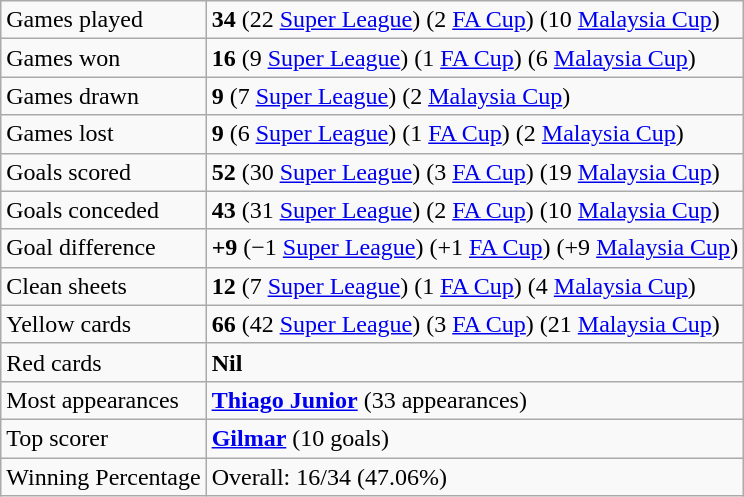<table class="wikitable">
<tr>
<td>Games played</td>
<td><strong>34</strong> (22 <a href='#'>Super League</a>) (2 <a href='#'>FA Cup</a>) (10 <a href='#'>Malaysia Cup</a>)</td>
</tr>
<tr>
<td>Games won</td>
<td><strong>16</strong> (9 <a href='#'>Super League</a>) (1 <a href='#'>FA Cup</a>) (6 <a href='#'>Malaysia Cup</a>)</td>
</tr>
<tr>
<td>Games drawn</td>
<td><strong>9</strong> (7 <a href='#'>Super League</a>) (2 <a href='#'>Malaysia Cup</a>)</td>
</tr>
<tr>
<td>Games lost</td>
<td><strong>9</strong> (6 <a href='#'>Super League</a>) (1 <a href='#'>FA Cup</a>) (2 <a href='#'>Malaysia Cup</a>)</td>
</tr>
<tr>
<td>Goals scored</td>
<td><strong>52</strong> (30 <a href='#'>Super League</a>) (3 <a href='#'>FA Cup</a>) (19 <a href='#'>Malaysia Cup</a>)</td>
</tr>
<tr>
<td>Goals conceded</td>
<td><strong>43</strong> (31 <a href='#'>Super League</a>) (2 <a href='#'>FA Cup</a>) (10 <a href='#'>Malaysia Cup</a>)</td>
</tr>
<tr>
<td>Goal difference</td>
<td><strong>+9</strong> (−1 <a href='#'>Super League</a>) (+1 <a href='#'>FA Cup</a>) (+9 <a href='#'>Malaysia Cup</a>)</td>
</tr>
<tr>
<td>Clean sheets</td>
<td><strong>12</strong> (7 <a href='#'>Super League</a>) (1 <a href='#'>FA Cup</a>) (4 <a href='#'>Malaysia Cup</a>)</td>
</tr>
<tr>
<td>Yellow cards</td>
<td><strong>66</strong> (42 <a href='#'>Super League</a>) (3 <a href='#'>FA Cup</a>) (21 <a href='#'>Malaysia Cup</a>)</td>
</tr>
<tr>
<td>Red cards</td>
<td><strong>Nil</strong></td>
</tr>
<tr>
<td>Most appearances</td>
<td> <strong><a href='#'>Thiago Junior</a></strong> (33 appearances)</td>
</tr>
<tr>
<td>Top scorer</td>
<td> <strong><a href='#'>Gilmar</a></strong> (10 goals)</td>
</tr>
<tr>
<td>Winning Percentage</td>
<td>Overall: 16/34 (47.06%)</td>
</tr>
</table>
